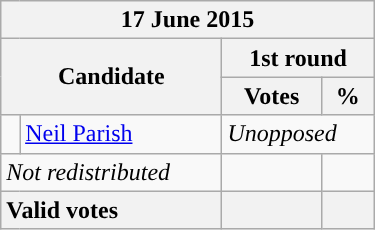<table class="wikitable" style="min-width:250px">
<tr>
<th colspan="12">17 June 2015</th>
</tr>
<tr>
<th colspan="2" rowspan="2">Candidate</th>
<th colspan="2">1st round</th>
</tr>
<tr>
<th>Votes</th>
<th>%</th>
</tr>
<tr>
<td style="color:inherit;background-color: "></td>
<td><a href='#'>Neil Parish</a></td>
<td colspan="2"><em>Unopposed</em></td>
</tr>
<tr>
<td colspan="2"><em>Not redistributed</em></td>
<td align="right"></td>
<td align="right"></td>
</tr>
<tr>
<th style="text-align:left;" colspan="2"><strong>Valid votes</strong></th>
<th style="text-align:right;"></th>
<th style="text-align:right;"></th>
</tr>
</table>
